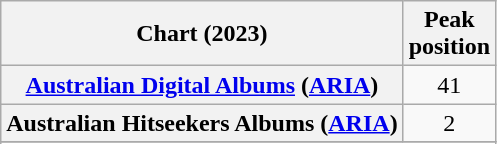<table class="wikitable sortable plainrowheaders" style="text-align:center">
<tr>
<th scope="col">Chart (2023)</th>
<th scope="col">Peak<br>position</th>
</tr>
<tr>
<th scope="row"><a href='#'>Australian Digital Albums</a> (<a href='#'>ARIA</a>)</th>
<td>41</td>
</tr>
<tr>
<th scope="row">Australian Hitseekers Albums (<a href='#'>ARIA</a>)</th>
<td>2</td>
</tr>
<tr>
</tr>
<tr>
</tr>
<tr>
</tr>
<tr>
</tr>
<tr>
</tr>
<tr>
</tr>
</table>
